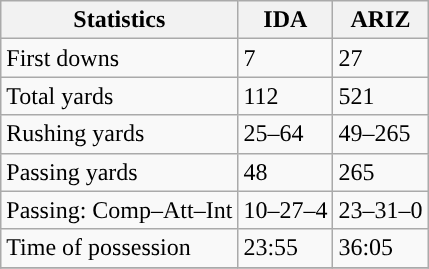<table class="wikitable" style="float: left;">
<tr>
<th>Statistics</th>
<th>IDA</th>
<th>ARIZ</th>
</tr>
<tr>
<td>First downs</td>
<td>7</td>
<td>27</td>
</tr>
<tr>
<td>Total yards</td>
<td>112</td>
<td>521</td>
</tr>
<tr>
<td>Rushing yards</td>
<td>25–64</td>
<td>49–265</td>
</tr>
<tr>
<td>Passing yards</td>
<td>48</td>
<td>265</td>
</tr>
<tr>
<td>Passing: Comp–Att–Int</td>
<td>10–27–4</td>
<td>23–31–0</td>
</tr>
<tr>
<td>Time of possession</td>
<td>23:55</td>
<td>36:05</td>
</tr>
<tr>
</tr>
</table>
